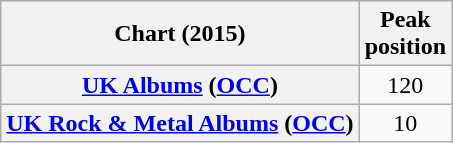<table class="wikitable sortable plainrowheaders" style="text-align:center">
<tr>
<th scope="col">Chart (2015)</th>
<th scope="col">Peak<br>position</th>
</tr>
<tr>
<th scope="row"><a href='#'>UK Albums</a> (<a href='#'>OCC</a>)</th>
<td>120</td>
</tr>
<tr>
<th scope="row"><a href='#'>UK Rock & Metal Albums</a> (<a href='#'>OCC</a>)</th>
<td>10</td>
</tr>
</table>
